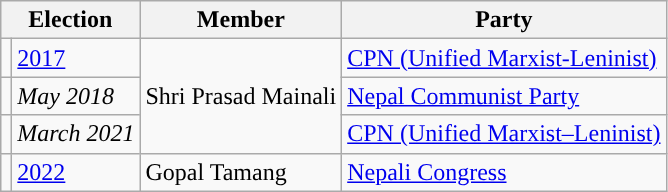<table class="wikitable">
<tr>
<th colspan="2">Election</th>
<th>Member</th>
<th>Party</th>
</tr>
<tr>
<td style="background-color:"></td>
<td><a href='#'>2017</a></td>
<td rowspan="3">Shri Prasad Mainali</td>
<td><a href='#'>CPN (Unified Marxist-Leninist)</a></td>
</tr>
<tr>
<td style="background-color:"></td>
<td><em>May 2018</em></td>
<td><a href='#'>Nepal Communist Party</a></td>
</tr>
<tr>
<td style="background-color:"></td>
<td><em>March 2021</em></td>
<td><a href='#'>CPN (Unified Marxist–Leninist)</a></td>
</tr>
<tr>
<td style="background-color:"></td>
<td><a href='#'>2022</a></td>
<td>Gopal Tamang</td>
<td><a href='#'>Nepali Congress</a></td>
</tr>
</table>
